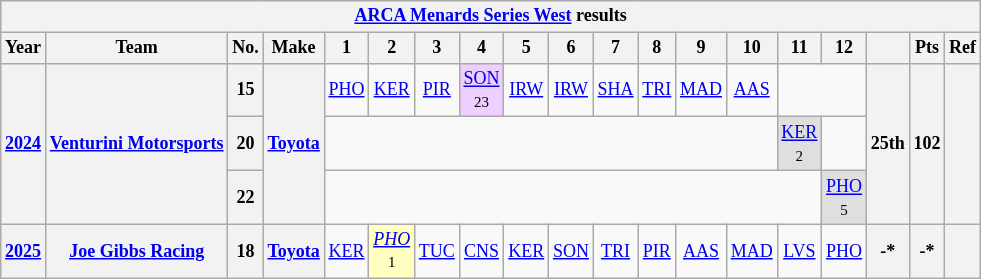<table class="wikitable" style="text-align:center; font-size:75%">
<tr>
<th colspan=23><a href='#'>ARCA Menards Series West</a> results</th>
</tr>
<tr>
<th>Year</th>
<th>Team</th>
<th>No.</th>
<th>Make</th>
<th>1</th>
<th>2</th>
<th>3</th>
<th>4</th>
<th>5</th>
<th>6</th>
<th>7</th>
<th>8</th>
<th>9</th>
<th>10</th>
<th>11</th>
<th>12</th>
<th></th>
<th>Pts</th>
<th>Ref</th>
</tr>
<tr>
<th rowspan=3><a href='#'>2024</a></th>
<th rowspan=3><a href='#'>Venturini Motorsports</a></th>
<th>15</th>
<th rowspan=3><a href='#'>Toyota</a></th>
<td><a href='#'>PHO</a></td>
<td><a href='#'>KER</a></td>
<td><a href='#'>PIR</a></td>
<td style="background:#EFCFFF;"><a href='#'>SON</a><br><small>23</small></td>
<td><a href='#'>IRW</a></td>
<td><a href='#'>IRW</a></td>
<td><a href='#'>SHA</a></td>
<td><a href='#'>TRI</a></td>
<td><a href='#'>MAD</a></td>
<td><a href='#'>AAS</a></td>
<td colspan=2></td>
<th rowspan=3>25th</th>
<th rowspan=3>102</th>
<th rowspan=3></th>
</tr>
<tr>
<th>20</th>
<td colspan=10></td>
<td style="background:#DFDFDF;"><a href='#'>KER</a><br><small>2</small></td>
<td></td>
</tr>
<tr>
<th>22</th>
<td colspan=11></td>
<td style="background:#DFDFDF;"><a href='#'>PHO</a><br><small>5</small></td>
</tr>
<tr>
<th><a href='#'>2025</a></th>
<th><a href='#'>Joe Gibbs Racing</a></th>
<th>18</th>
<th><a href='#'>Toyota</a></th>
<td><a href='#'>KER</a></td>
<td style="background:#FFFFBF;"><em><a href='#'>PHO</a></em><br><small>1</small></td>
<td><a href='#'>TUC</a></td>
<td><a href='#'>CNS</a></td>
<td><a href='#'>KER</a></td>
<td><a href='#'>SON</a></td>
<td><a href='#'>TRI</a></td>
<td><a href='#'>PIR</a></td>
<td><a href='#'>AAS</a></td>
<td><a href='#'>MAD</a></td>
<td><a href='#'>LVS</a></td>
<td><a href='#'>PHO</a></td>
<th>-*</th>
<th>-*</th>
<th></th>
</tr>
</table>
